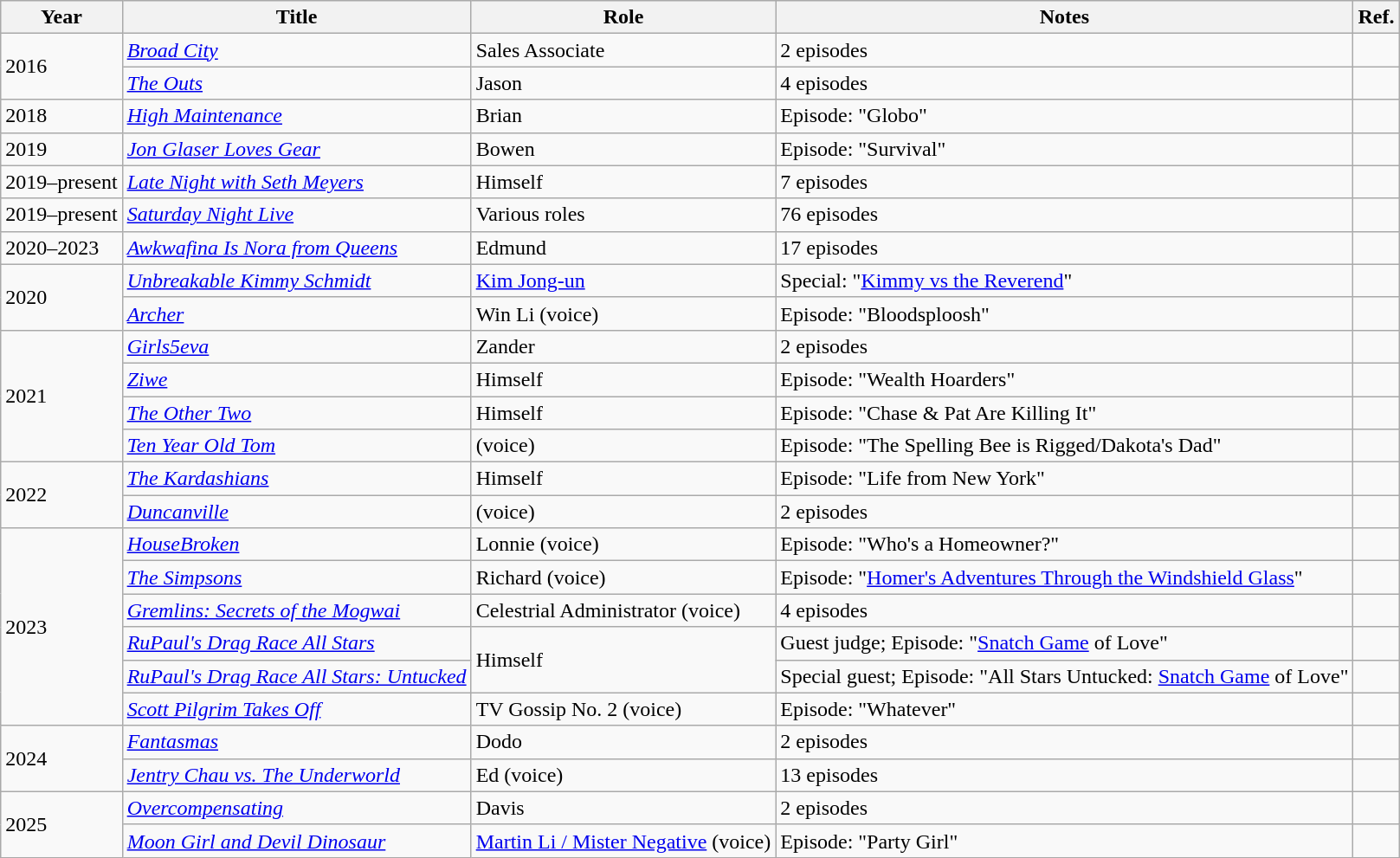<table class=  "wikitable">
<tr>
<th>Year</th>
<th>Title</th>
<th>Role</th>
<th>Notes</th>
<th>Ref.</th>
</tr>
<tr>
<td rowspan="2">2016</td>
<td><em><a href='#'>Broad City</a></em></td>
<td>Sales Associate</td>
<td>2 episodes</td>
<td></td>
</tr>
<tr>
<td><em><a href='#'>The Outs</a></em></td>
<td>Jason</td>
<td>4 episodes</td>
<td></td>
</tr>
<tr>
<td>2018</td>
<td><em><a href='#'>High Maintenance</a></em></td>
<td>Brian</td>
<td>Episode: "Globo"</td>
<td></td>
</tr>
<tr>
<td>2019</td>
<td><em><a href='#'>Jon Glaser Loves Gear</a></em></td>
<td>Bowen</td>
<td>Episode: "Survival"</td>
<td></td>
</tr>
<tr>
<td>2019–present</td>
<td><em><a href='#'>Late Night with Seth Meyers</a></em></td>
<td>Himself</td>
<td>7 episodes</td>
<td></td>
</tr>
<tr>
<td>2019–present</td>
<td><em><a href='#'>Saturday Night Live</a></em></td>
<td>Various roles</td>
<td>76 episodes</td>
<td></td>
</tr>
<tr>
<td>2020–2023</td>
<td><em><a href='#'>Awkwafina Is Nora from Queens</a></em></td>
<td>Edmund</td>
<td>17 episodes</td>
<td></td>
</tr>
<tr>
<td rowspan="2">2020</td>
<td><em><a href='#'>Unbreakable Kimmy Schmidt</a></em></td>
<td><a href='#'>Kim Jong-un</a></td>
<td>Special: "<a href='#'>Kimmy vs the Reverend</a>"</td>
<td></td>
</tr>
<tr>
<td><em><a href='#'>Archer</a></em></td>
<td>Win Li (voice)</td>
<td>Episode: "Bloodsploosh"</td>
<td></td>
</tr>
<tr>
<td rowspan="4">2021</td>
<td><em><a href='#'>Girls5eva</a></em></td>
<td>Zander</td>
<td>2 episodes</td>
<td></td>
</tr>
<tr>
<td><em><a href='#'>Ziwe</a></em></td>
<td>Himself</td>
<td>Episode: "Wealth Hoarders"</td>
<td></td>
</tr>
<tr>
<td><em><a href='#'>The Other Two</a></em></td>
<td>Himself</td>
<td>Episode: "Chase & Pat Are Killing It"</td>
<td></td>
</tr>
<tr>
<td><em><a href='#'>Ten Year Old Tom</a></em></td>
<td>(voice)</td>
<td>Episode: "The Spelling Bee is Rigged/Dakota's Dad"</td>
<td></td>
</tr>
<tr>
<td rowspan="2">2022</td>
<td><em><a href='#'>The Kardashians</a></em></td>
<td>Himself</td>
<td>Episode: "Life from New York"</td>
<td></td>
</tr>
<tr>
<td><em><a href='#'>Duncanville</a></em></td>
<td>(voice)</td>
<td>2 episodes</td>
<td></td>
</tr>
<tr>
<td rowspan="6">2023</td>
<td><em><a href='#'>HouseBroken</a></em></td>
<td>Lonnie (voice)</td>
<td>Episode: "Who's a Homeowner?"</td>
<td></td>
</tr>
<tr>
<td><em><a href='#'>The Simpsons</a></em></td>
<td>Richard (voice)</td>
<td>Episode: "<a href='#'>Homer's Adventures Through the Windshield Glass</a>"</td>
<td></td>
</tr>
<tr>
<td><em><a href='#'>Gremlins: Secrets of the Mogwai</a></em></td>
<td>Celestrial Administrator (voice)</td>
<td>4 episodes</td>
<td></td>
</tr>
<tr>
<td><em><a href='#'>RuPaul's Drag Race All Stars</a></em></td>
<td rowspan="2">Himself</td>
<td>Guest judge; Episode: "<a href='#'>Snatch Game</a> of Love"</td>
<td></td>
</tr>
<tr>
<td scope="row"><em><a href='#'>RuPaul's Drag Race All Stars: Untucked</a></em></td>
<td>Special guest; Episode: "All Stars Untucked: <a href='#'>Snatch Game</a> of Love"</td>
<td></td>
</tr>
<tr>
<td><em><a href='#'>Scott Pilgrim Takes Off</a></em></td>
<td>TV Gossip No. 2 (voice)</td>
<td>Episode: "Whatever"</td>
<td></td>
</tr>
<tr>
<td rowspan="2">2024</td>
<td><em><a href='#'>Fantasmas</a></em></td>
<td>Dodo</td>
<td>2 episodes</td>
<td></td>
</tr>
<tr>
<td><em><a href='#'>Jentry Chau vs. The Underworld</a></em></td>
<td>Ed (voice)</td>
<td>13 episodes</td>
<td></td>
</tr>
<tr>
<td rowspan="2">2025</td>
<td><em><a href='#'>Overcompensating</a></em></td>
<td>Davis</td>
<td>2 episodes</td>
<td></td>
</tr>
<tr>
<td><em><a href='#'>Moon Girl and Devil Dinosaur</a></em></td>
<td><a href='#'>Martin Li / Mister Negative</a> (voice)</td>
<td>Episode: "Party Girl"</td>
<td></td>
</tr>
</table>
